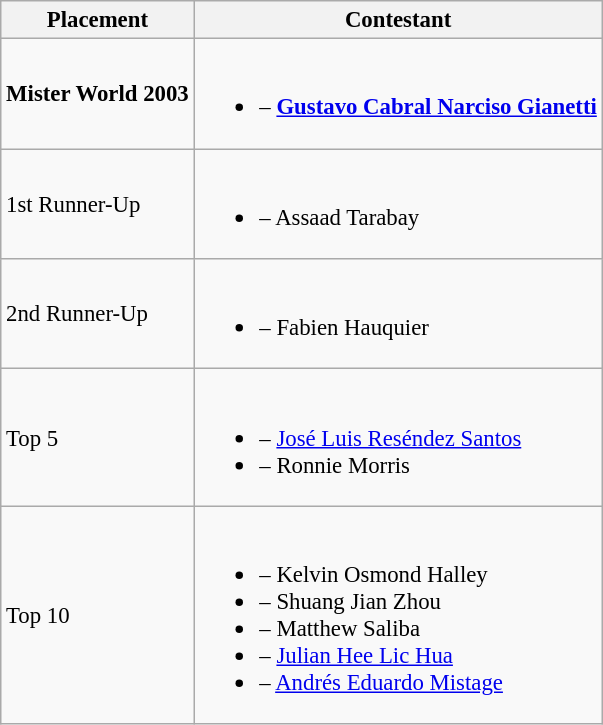<table class="wikitable sortable" style="font-size: 95%;">
<tr>
<th>Placement</th>
<th>Contestant</th>
</tr>
<tr>
<td><strong>Mister World 2003</strong></td>
<td><br><ul><li><strong></strong> – <strong><a href='#'>Gustavo Cabral Narciso Gianetti</a></strong></li></ul></td>
</tr>
<tr>
<td>1st Runner-Up</td>
<td><br><ul><li> – Assaad Tarabay</li></ul></td>
</tr>
<tr>
<td>2nd Runner-Up</td>
<td><br><ul><li> – Fabien Hauquier</li></ul></td>
</tr>
<tr>
<td>Top 5</td>
<td><br><ul><li> – <a href='#'>José Luis Reséndez Santos</a></li><li> – Ronnie Morris</li></ul></td>
</tr>
<tr>
<td>Top 10</td>
<td><br><ul><li> – Kelvin Osmond Halley</li><li> – Shuang Jian Zhou</li><li> – Matthew Saliba</li><li> – <a href='#'>Julian Hee Lic Hua</a></li><li> – <a href='#'>Andrés Eduardo Mistage</a></li></ul></td>
</tr>
</table>
